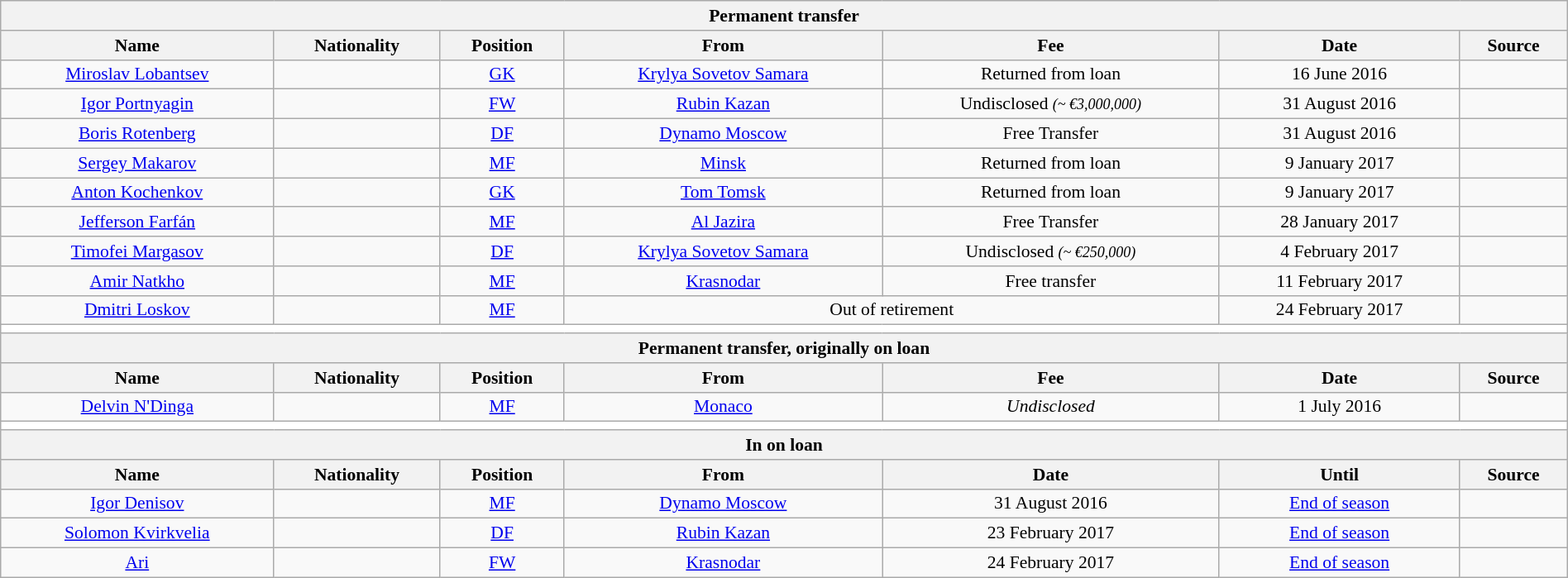<table class="wikitable" style="text-align:center; font-size:90%; width:100%;">
<tr>
<th colspan="7"  style=text-align:center;"><strong>Permanent transfer</strong></th>
</tr>
<tr>
<th style=text-align:center;"><strong>Name</strong></th>
<th style=text-align:center;"><strong>Nationality</strong></th>
<th style=text-align:center;"><strong>Position</strong></th>
<th style=text-align:center;"><strong>From</strong></th>
<th style=text-align:center;"><strong>Fee</strong></th>
<th style=text-align:center;"><strong>Date</strong></th>
<th style=text-align:center;"><strong>Source</strong></th>
</tr>
<tr>
<td><a href='#'>Miroslav Lobantsev</a></td>
<td></td>
<td><a href='#'>GK</a></td>
<td><a href='#'>Krylya Sovetov Samara</a></td>
<td>Returned from loan</td>
<td>16 June 2016</td>
<td></td>
</tr>
<tr>
<td><a href='#'>Igor Portnyagin</a></td>
<td></td>
<td><a href='#'>FW</a></td>
<td><a href='#'>Rubin Kazan</a></td>
<td>Undisclosed <small><em>(~ €3,000,000)</em></small></td>
<td>31 August 2016</td>
<td></td>
</tr>
<tr>
<td><a href='#'>Boris Rotenberg</a></td>
<td></td>
<td><a href='#'>DF</a></td>
<td><a href='#'>Dynamo Moscow</a></td>
<td>Free Transfer</td>
<td>31 August 2016</td>
<td></td>
</tr>
<tr>
<td><a href='#'>Sergey Makarov</a></td>
<td></td>
<td><a href='#'>MF</a></td>
<td> <a href='#'>Minsk</a></td>
<td>Returned from loan</td>
<td>9 January 2017</td>
<td></td>
</tr>
<tr>
<td><a href='#'>Anton Kochenkov</a></td>
<td></td>
<td><a href='#'>GK</a></td>
<td><a href='#'>Tom Tomsk</a></td>
<td>Returned from loan</td>
<td>9 January 2017</td>
<td></td>
</tr>
<tr>
<td><a href='#'>Jefferson Farfán</a></td>
<td></td>
<td><a href='#'>MF</a></td>
<td> <a href='#'>Al Jazira</a></td>
<td>Free Transfer</td>
<td>28 January 2017</td>
<td></td>
</tr>
<tr>
<td><a href='#'>Timofei Margasov</a></td>
<td></td>
<td><a href='#'>DF</a></td>
<td><a href='#'>Krylya Sovetov Samara</a></td>
<td>Undisclosed <small><em>(~ €250,000)</em></small></td>
<td>4 February 2017</td>
<td></td>
</tr>
<tr>
<td><a href='#'>Amir Natkho</a></td>
<td></td>
<td><a href='#'>MF</a></td>
<td><a href='#'>Krasnodar</a></td>
<td>Free transfer</td>
<td>11 February 2017</td>
<td></td>
</tr>
<tr>
<td><a href='#'>Dmitri Loskov</a></td>
<td></td>
<td><a href='#'>MF</a></td>
<td colspan=2>Out of retirement</td>
<td>24 February 2017</td>
<td></td>
</tr>
<tr>
<th colspan="7" style="background:white"></th>
</tr>
<tr>
<th colspan="7"  style=text-align:center;"><strong>Permanent transfer, originally on loan</strong></th>
</tr>
<tr>
<th style=text-align:center;"><strong>Name</strong></th>
<th style=text-align:center;"><strong>Nationality</strong></th>
<th style=text-align:center;"><strong>Position</strong></th>
<th style=text-align:center;"><strong>From</strong></th>
<th style=text-align:center;"><strong>Fee</strong></th>
<th style=text-align:center;"><strong>Date</strong></th>
<th style=text-align:center;"><strong>Source</strong></th>
</tr>
<tr>
<td><a href='#'>Delvin N'Dinga</a></td>
<td></td>
<td><a href='#'>MF</a></td>
<td> <a href='#'>Monaco</a></td>
<td><em>Undisclosed</em></td>
<td>1 July 2016</td>
<td></td>
</tr>
<tr>
<th colspan="7" style="background:white"></th>
</tr>
<tr>
<th colspan="7"  style=text-align:center;"><strong>In on loan</strong></th>
</tr>
<tr>
<th style=text-align:center;"><strong>Name</strong></th>
<th style=text-align:center;"><strong>Nationality</strong></th>
<th style=text-align:center;"><strong>Position</strong></th>
<th style=text-align:center;"><strong>From</strong></th>
<th style=text-align:center;"><strong>Date</strong></th>
<th style=text-align:center;"><strong>Until</strong></th>
<th style=text-align:center;"><strong>Source</strong></th>
</tr>
<tr>
<td><a href='#'>Igor Denisov</a></td>
<td></td>
<td><a href='#'>MF</a></td>
<td><a href='#'>Dynamo Moscow</a></td>
<td>31 August 2016</td>
<td><a href='#'>End of season</a></td>
<td></td>
</tr>
<tr>
<td><a href='#'>Solomon Kvirkvelia</a></td>
<td></td>
<td><a href='#'>DF</a></td>
<td><a href='#'>Rubin Kazan</a></td>
<td>23 February 2017</td>
<td><a href='#'>End of season</a></td>
<td></td>
</tr>
<tr>
<td><a href='#'>Ari</a></td>
<td></td>
<td><a href='#'>FW</a></td>
<td><a href='#'>Krasnodar</a></td>
<td>24 February 2017</td>
<td><a href='#'>End of season</a></td>
<td></td>
</tr>
</table>
